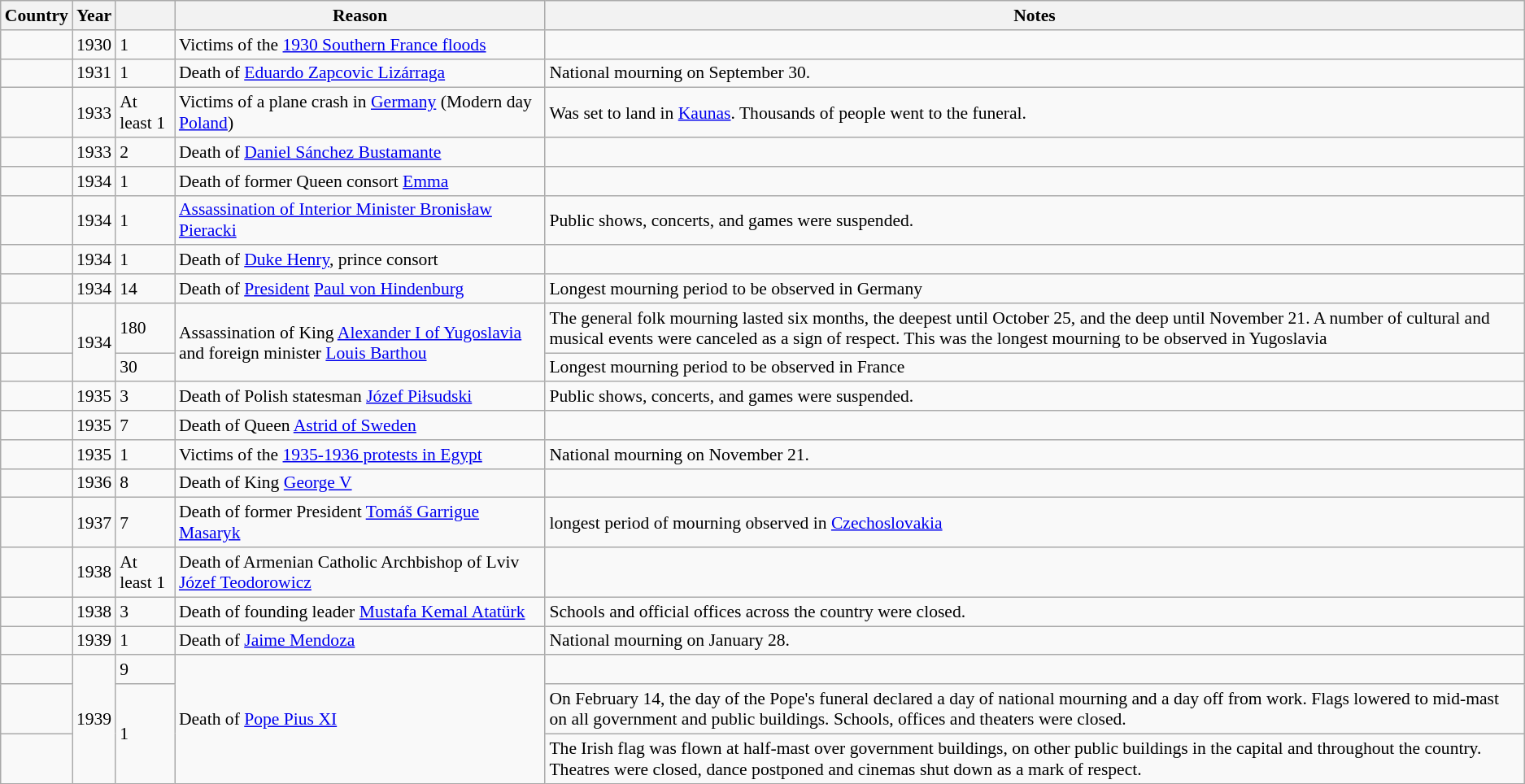<table class="wikitable sortable" style="font-size:90%;">
<tr>
<th>Country</th>
<th>Year</th>
<th></th>
<th>Reason</th>
<th>Notes</th>
</tr>
<tr>
<td></td>
<td>1930</td>
<td>1</td>
<td>Victims of the <a href='#'>1930 Southern France floods</a></td>
<td></td>
</tr>
<tr>
<td></td>
<td>1931</td>
<td>1</td>
<td>Death of <a href='#'>Eduardo Zapcovic Lizárraga</a></td>
<td>National mourning on September 30.</td>
</tr>
<tr>
<td></td>
<td>1933</td>
<td>At least 1</td>
<td>Victims of a plane crash in <a href='#'>Germany</a> (Modern day <a href='#'>Poland</a>)</td>
<td>Was set to land in <a href='#'>Kaunas</a>. Thousands of people went to the funeral.</td>
</tr>
<tr>
<td></td>
<td>1933</td>
<td>2</td>
<td>Death of <a href='#'>Daniel Sánchez Bustamante</a></td>
<td></td>
</tr>
<tr>
<td></td>
<td>1934</td>
<td>1</td>
<td>Death of former Queen consort <a href='#'>Emma</a></td>
<td></td>
</tr>
<tr>
<td></td>
<td>1934</td>
<td>1</td>
<td><a href='#'>Assassination of Interior Minister Bronisław Pieracki</a></td>
<td>Public shows, concerts, and games were suspended.</td>
</tr>
<tr>
<td></td>
<td>1934</td>
<td>1</td>
<td>Death of <a href='#'>Duke Henry</a>, prince consort</td>
<td></td>
</tr>
<tr>
<td></td>
<td>1934</td>
<td>14</td>
<td>Death of <a href='#'>President</a> <a href='#'>Paul von Hindenburg</a></td>
<td>Longest mourning period to be observed in Germany </td>
</tr>
<tr>
<td></td>
<td rowspan="2">1934</td>
<td>180</td>
<td rowspan="2">Assassination of King <a href='#'>Alexander I of Yugoslavia</a> and foreign minister <a href='#'>Louis Barthou</a></td>
<td>The general folk mourning lasted six months, the deepest until October 25, and the deep until November 21. A number of cultural and musical events were canceled as a sign of respect. This was the longest mourning to be observed in Yugoslavia </td>
</tr>
<tr>
<td></td>
<td>30</td>
<td>Longest mourning period to be observed in France </td>
</tr>
<tr>
<td></td>
<td>1935</td>
<td>3</td>
<td>Death of Polish statesman <a href='#'>Józef Piłsudski</a></td>
<td>Public shows, concerts, and games were suspended.</td>
</tr>
<tr>
<td></td>
<td>1935</td>
<td>7</td>
<td>Death of Queen <a href='#'>Astrid of Sweden</a></td>
<td></td>
</tr>
<tr>
<td></td>
<td>1935</td>
<td>1</td>
<td>Victims of the <a href='#'>1935-1936 protests in Egypt</a></td>
<td>National mourning on November 21.</td>
</tr>
<tr>
<td></td>
<td>1936</td>
<td>8</td>
<td>Death of King <a href='#'>George V</a></td>
<td></td>
</tr>
<tr>
<td></td>
<td>1937</td>
<td>7</td>
<td>Death of former President <a href='#'>Tomáš Garrigue Masaryk</a></td>
<td>longest period of mourning observed in <a href='#'>Czechoslovakia</a></td>
</tr>
<tr>
<td></td>
<td>1938</td>
<td>At least 1</td>
<td>Death of Armenian Catholic Archbishop of Lviv <a href='#'>Józef Teodorowicz</a></td>
<td></td>
</tr>
<tr>
<td></td>
<td>1938</td>
<td>3</td>
<td>Death of founding leader <a href='#'>Mustafa Kemal Atatürk</a></td>
<td>Schools and official offices across the country were closed.</td>
</tr>
<tr>
<td></td>
<td>1939</td>
<td>1</td>
<td>Death of <a href='#'>Jaime Mendoza</a></td>
<td>National mourning on January 28.</td>
</tr>
<tr>
<td></td>
<td rowspan=3>1939</td>
<td>9</td>
<td rowspan=3>Death of <a href='#'>Pope Pius XI</a></td>
<td></td>
</tr>
<tr>
<td></td>
<td rowspan=2>1</td>
<td>On February 14, the day of the Pope's funeral declared a day of national mourning and a day off from work. Flags lowered to mid-mast on all government and public buildings. Schools, offices and theaters were closed.</td>
</tr>
<tr>
<td></td>
<td>The Irish flag was flown at half-mast over government buildings, on other public buildings in the capital and throughout the country. Theatres were closed, dance postponed and cinemas shut down as a mark of respect.</td>
</tr>
</table>
